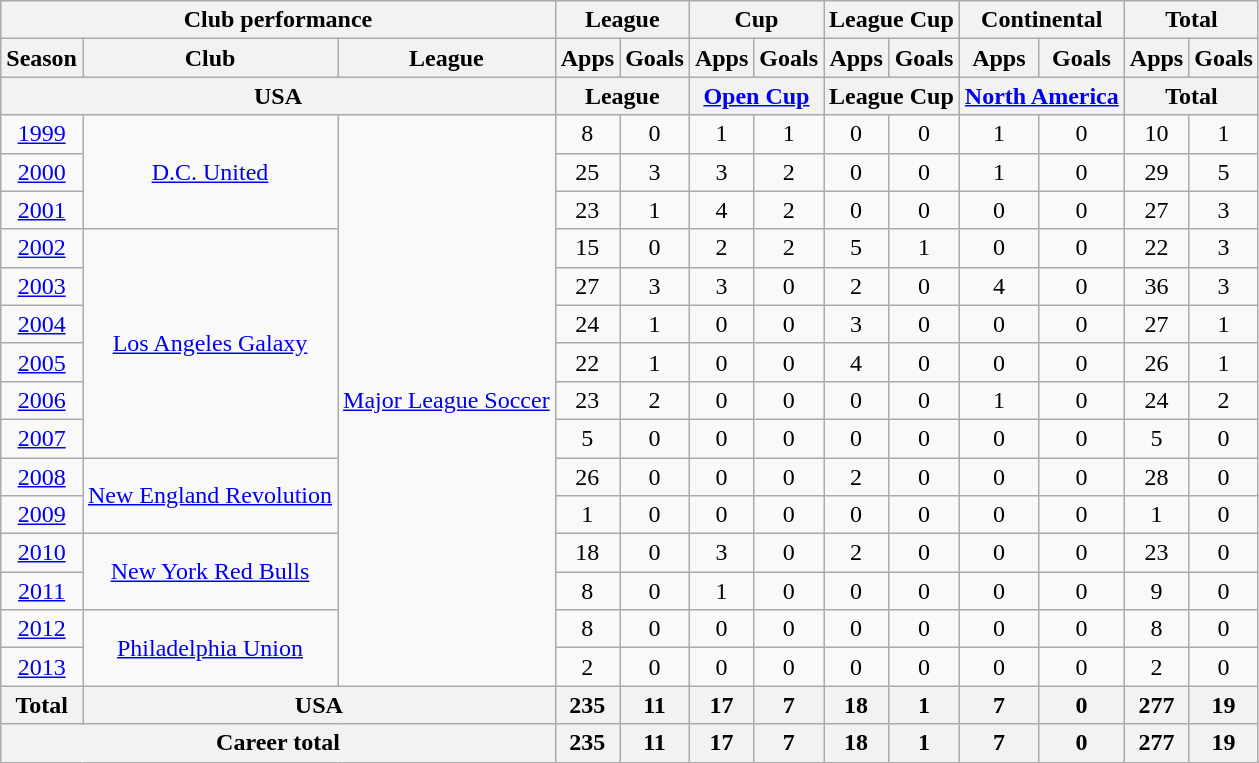<table class="wikitable" style="text-align:center">
<tr>
<th colspan=3>Club performance</th>
<th colspan=2>League</th>
<th colspan=2>Cup</th>
<th colspan=2>League Cup</th>
<th colspan=2>Continental</th>
<th colspan=2>Total</th>
</tr>
<tr>
<th>Season</th>
<th>Club</th>
<th>League</th>
<th>Apps</th>
<th>Goals</th>
<th>Apps</th>
<th>Goals</th>
<th>Apps</th>
<th>Goals</th>
<th>Apps</th>
<th>Goals</th>
<th>Apps</th>
<th>Goals</th>
</tr>
<tr>
<th colspan=3>USA</th>
<th colspan=2>League</th>
<th colspan=2><a href='#'>Open Cup</a></th>
<th colspan=2>League Cup</th>
<th colspan=2><a href='#'>North America</a></th>
<th colspan=2>Total</th>
</tr>
<tr>
<td><a href='#'>1999</a></td>
<td rowspan="3"><a href='#'>D.C. United</a></td>
<td rowspan="15"><a href='#'>Major League Soccer</a></td>
<td>8</td>
<td>0</td>
<td>1</td>
<td>1</td>
<td>0</td>
<td>0</td>
<td>1</td>
<td>0</td>
<td>10</td>
<td>1</td>
</tr>
<tr>
<td><a href='#'>2000</a></td>
<td>25</td>
<td>3</td>
<td>3</td>
<td>2</td>
<td>0</td>
<td>0</td>
<td>1</td>
<td>0</td>
<td>29</td>
<td>5</td>
</tr>
<tr>
<td><a href='#'>2001</a></td>
<td>23</td>
<td>1</td>
<td>4</td>
<td>2</td>
<td>0</td>
<td>0</td>
<td>0</td>
<td>0</td>
<td>27</td>
<td>3</td>
</tr>
<tr>
<td><a href='#'>2002</a></td>
<td rowspan="6"><a href='#'>Los Angeles Galaxy</a></td>
<td>15</td>
<td>0</td>
<td>2</td>
<td>2</td>
<td>5</td>
<td>1</td>
<td>0</td>
<td>0</td>
<td>22</td>
<td>3</td>
</tr>
<tr>
<td><a href='#'>2003</a></td>
<td>27</td>
<td>3</td>
<td>3</td>
<td>0</td>
<td>2</td>
<td>0</td>
<td>4</td>
<td>0</td>
<td>36</td>
<td>3</td>
</tr>
<tr>
<td><a href='#'>2004</a></td>
<td>24</td>
<td>1</td>
<td>0</td>
<td>0</td>
<td>3</td>
<td>0</td>
<td>0</td>
<td>0</td>
<td>27</td>
<td>1</td>
</tr>
<tr>
<td><a href='#'>2005</a></td>
<td>22</td>
<td>1</td>
<td>0</td>
<td>0</td>
<td>4</td>
<td>0</td>
<td>0</td>
<td>0</td>
<td>26</td>
<td>1</td>
</tr>
<tr>
<td><a href='#'>2006</a></td>
<td>23</td>
<td>2</td>
<td>0</td>
<td>0</td>
<td>0</td>
<td>0</td>
<td>1</td>
<td>0</td>
<td>24</td>
<td>2</td>
</tr>
<tr>
<td><a href='#'>2007</a></td>
<td>5</td>
<td>0</td>
<td>0</td>
<td>0</td>
<td>0</td>
<td>0</td>
<td>0</td>
<td>0</td>
<td>5</td>
<td>0</td>
</tr>
<tr>
<td><a href='#'>2008</a></td>
<td rowspan="2"><a href='#'>New England Revolution</a></td>
<td>26</td>
<td>0</td>
<td>0</td>
<td>0</td>
<td>2</td>
<td>0</td>
<td>0</td>
<td>0</td>
<td>28</td>
<td>0</td>
</tr>
<tr>
<td><a href='#'>2009</a></td>
<td>1</td>
<td>0</td>
<td>0</td>
<td>0</td>
<td>0</td>
<td>0</td>
<td>0</td>
<td>0</td>
<td>1</td>
<td>0</td>
</tr>
<tr>
<td><a href='#'>2010</a></td>
<td rowspan="2"><a href='#'>New York Red Bulls</a></td>
<td>18</td>
<td>0</td>
<td>3</td>
<td>0</td>
<td>2</td>
<td>0</td>
<td>0</td>
<td>0</td>
<td>23</td>
<td>0</td>
</tr>
<tr>
<td><a href='#'>2011</a></td>
<td>8</td>
<td>0</td>
<td>1</td>
<td>0</td>
<td>0</td>
<td>0</td>
<td>0</td>
<td>0</td>
<td>9</td>
<td>0</td>
</tr>
<tr>
<td><a href='#'>2012</a></td>
<td rowspan="2"><a href='#'>Philadelphia Union</a></td>
<td>8</td>
<td>0</td>
<td>0</td>
<td>0</td>
<td>0</td>
<td>0</td>
<td>0</td>
<td>0</td>
<td>8</td>
<td>0</td>
</tr>
<tr>
<td><a href='#'>2013</a></td>
<td>2</td>
<td>0</td>
<td>0</td>
<td>0</td>
<td>0</td>
<td>0</td>
<td>0</td>
<td>0</td>
<td>2</td>
<td>0</td>
</tr>
<tr>
<th rowspan=1>Total</th>
<th colspan=2>USA</th>
<th>235</th>
<th>11</th>
<th>17</th>
<th>7</th>
<th>18</th>
<th>1</th>
<th>7</th>
<th>0</th>
<th>277</th>
<th>19</th>
</tr>
<tr>
<th colspan=3>Career total</th>
<th>235</th>
<th>11</th>
<th>17</th>
<th>7</th>
<th>18</th>
<th>1</th>
<th>7</th>
<th>0</th>
<th>277</th>
<th>19</th>
</tr>
</table>
